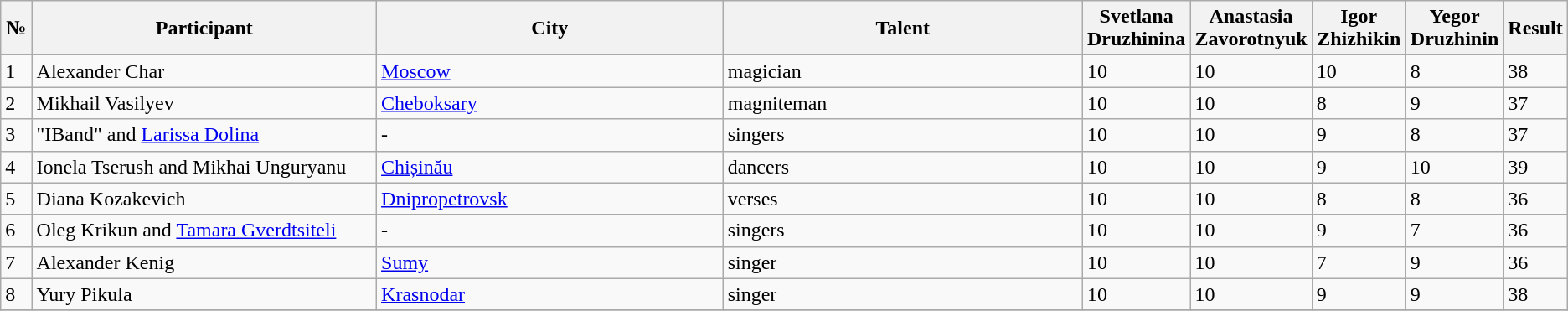<table class="wikitable">
<tr>
<th width="2%">№</th>
<th width="23%">Participant</th>
<th width="23%">City</th>
<th width="24%">Talent</th>
<th width="6%">Svetlana Druzhinina</th>
<th width="6%">Anastasia Zavorotnyuk</th>
<th width="6%">Igor Zhizhikin</th>
<th width="6%">Yegor Druzhinin</th>
<th width="4%">Result</th>
</tr>
<tr>
<td>1</td>
<td>Alexander Char</td>
<td><a href='#'>Moscow</a></td>
<td>magician</td>
<td>10</td>
<td>10</td>
<td>10</td>
<td>8</td>
<td>38</td>
</tr>
<tr>
<td>2</td>
<td>Mikhail Vasilyev</td>
<td><a href='#'>Cheboksary</a></td>
<td>magniteman</td>
<td>10</td>
<td>10</td>
<td>8</td>
<td>9</td>
<td>37</td>
</tr>
<tr>
<td>3</td>
<td>"IBand" and <a href='#'>Larissa Dolina</a></td>
<td>-</td>
<td>singers</td>
<td>10</td>
<td>10</td>
<td>9</td>
<td>8</td>
<td>37</td>
</tr>
<tr>
<td>4</td>
<td>Ionela Tserush and Mikhai Unguryanu</td>
<td><a href='#'>Chișinău</a></td>
<td>dancers</td>
<td>10</td>
<td>10</td>
<td>9</td>
<td>10</td>
<td>39</td>
</tr>
<tr>
<td>5</td>
<td>Diana Kozakevich</td>
<td><a href='#'>Dnipropetrovsk</a></td>
<td>verses</td>
<td>10</td>
<td>10</td>
<td>8</td>
<td>8</td>
<td>36</td>
</tr>
<tr>
<td>6</td>
<td>Oleg Krikun and <a href='#'>Tamara Gverdtsiteli</a></td>
<td>-</td>
<td>singers</td>
<td>10</td>
<td>10</td>
<td>9</td>
<td>7</td>
<td>36</td>
</tr>
<tr>
<td>7</td>
<td>Alexander Kenig</td>
<td><a href='#'>Sumy</a></td>
<td>singer</td>
<td>10</td>
<td>10</td>
<td>7</td>
<td>9</td>
<td>36</td>
</tr>
<tr>
<td>8</td>
<td>Yury Pikula</td>
<td><a href='#'>Krasnodar</a></td>
<td>singer</td>
<td>10</td>
<td>10</td>
<td>9</td>
<td>9</td>
<td>38</td>
</tr>
<tr>
</tr>
</table>
